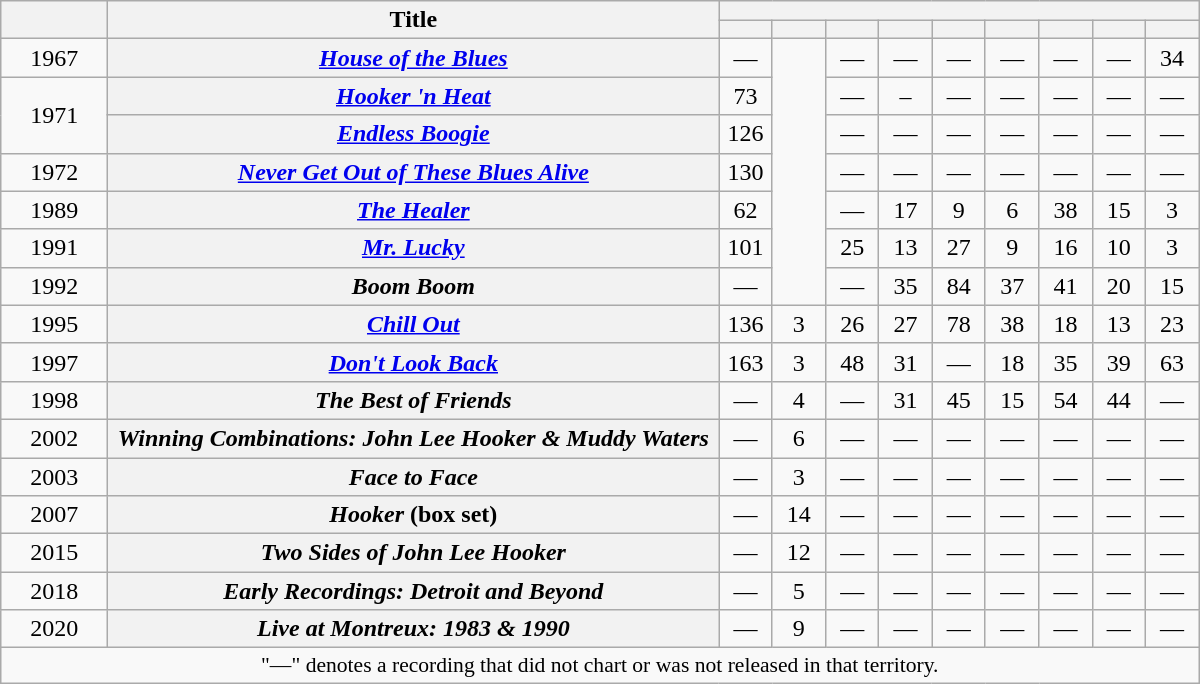<table class="wikitable plainrowheaders" style="text-align:center;">
<tr>
<th scope="col" rowspan="2" style="width: 4em;"></th>
<th scope="col" rowspan="2" style="width: 25em;">Title</th>
<th scope="col" colspan="9" style="width: 18em;"></th>
</tr>
<tr>
<th scope="col" style="width:2em;font-size:90%;"></th>
<th scope="col" style="width:2em;font-size:90%;"></th>
<th scope="col" style="width:2em;font-size:90%;"></th>
<th scope="col" style="width:2em;font-size:90%;"></th>
<th scope="col" style="width:2em;font-size:90%;"></th>
<th scope="col" style="width:2em;font-size:90%;"></th>
<th scope="col" style="width:2em;font-size:90%;"></th>
<th scope="col" style="width:2em;font-size:90%;"></th>
<th scope="col" style="width:2em;font-size:90%;"></th>
</tr>
<tr>
<td>1967</td>
<th scope="row"><em><a href='#'>House of the Blues</a></em></th>
<td>—</td>
<td rowspan="7"></td>
<td>—</td>
<td>—</td>
<td>—</td>
<td>—</td>
<td>—</td>
<td>—</td>
<td>34</td>
</tr>
<tr>
<td rowspan="2">1971</td>
<th scope="row"><em><a href='#'>Hooker 'n Heat</a></em></th>
<td>73</td>
<td>—</td>
<td>–</td>
<td>—</td>
<td>—</td>
<td>—</td>
<td>—</td>
<td>—</td>
</tr>
<tr>
<th scope="row"><em><a href='#'>Endless Boogie</a></em></th>
<td>126</td>
<td>—</td>
<td>—</td>
<td>—</td>
<td>—</td>
<td>—</td>
<td>—</td>
<td>—</td>
</tr>
<tr>
<td>1972</td>
<th scope="row"><em><a href='#'>Never Get Out of These Blues Alive</a></em></th>
<td>130</td>
<td>—</td>
<td>—</td>
<td>—</td>
<td>—</td>
<td>—</td>
<td>—</td>
<td>—</td>
</tr>
<tr>
<td>1989</td>
<th scope="row"><em><a href='#'>The Healer</a></em></th>
<td>62</td>
<td>—</td>
<td>17</td>
<td>9</td>
<td>6</td>
<td>38</td>
<td>15</td>
<td>3</td>
</tr>
<tr>
<td>1991</td>
<th scope="row"><em><a href='#'>Mr. Lucky</a></em></th>
<td>101</td>
<td>25</td>
<td>13</td>
<td>27</td>
<td>9</td>
<td>16</td>
<td>10</td>
<td>3</td>
</tr>
<tr>
<td>1992</td>
<th scope="row"><em>Boom Boom</em></th>
<td>—</td>
<td>—</td>
<td>35</td>
<td>84</td>
<td>37</td>
<td>41</td>
<td>20</td>
<td>15</td>
</tr>
<tr>
<td>1995</td>
<th scope="row"><em><a href='#'>Chill Out</a></em></th>
<td>136</td>
<td>3</td>
<td>26</td>
<td>27</td>
<td>78</td>
<td>38</td>
<td>18</td>
<td>13</td>
<td>23</td>
</tr>
<tr>
<td>1997</td>
<th scope="row"><em><a href='#'>Don't Look Back</a></em></th>
<td>163</td>
<td>3</td>
<td>48</td>
<td>31</td>
<td>—</td>
<td>18</td>
<td>35</td>
<td>39</td>
<td>63</td>
</tr>
<tr>
<td>1998</td>
<th scope="row"><em>The Best of Friends</em></th>
<td>—</td>
<td>4</td>
<td>—</td>
<td>31</td>
<td>45</td>
<td>15</td>
<td>54</td>
<td>44</td>
<td>—</td>
</tr>
<tr>
<td>2002</td>
<th scope="row"><em>Winning Combinations: John Lee Hooker & Muddy Waters</em></th>
<td>—</td>
<td>6</td>
<td>—</td>
<td>—</td>
<td>—</td>
<td>—</td>
<td>—</td>
<td>—</td>
<td>—</td>
</tr>
<tr>
<td>2003</td>
<th scope="row"><em>Face to Face</em></th>
<td>—</td>
<td>3</td>
<td>—</td>
<td>—</td>
<td>—</td>
<td>—</td>
<td>—</td>
<td>—</td>
<td>—</td>
</tr>
<tr>
<td>2007</td>
<th scope="row"><em>Hooker</em> (box set)</th>
<td>—</td>
<td>14</td>
<td>—</td>
<td>—</td>
<td>—</td>
<td>—</td>
<td>—</td>
<td>—</td>
<td>—</td>
</tr>
<tr>
<td>2015</td>
<th scope="row"><em>Two Sides of John Lee Hooker</em></th>
<td>—</td>
<td>12</td>
<td>—</td>
<td>—</td>
<td>—</td>
<td>—</td>
<td>—</td>
<td>—</td>
<td>—</td>
</tr>
<tr>
<td>2018</td>
<th scope="row"><em>Early Recordings: Detroit and Beyond</em></th>
<td>—</td>
<td>5</td>
<td>—</td>
<td>—</td>
<td>—</td>
<td>—</td>
<td>—</td>
<td>—</td>
<td>—</td>
</tr>
<tr>
<td>2020</td>
<th scope="row"><em>Live at Montreux: 1983 & 1990</em></th>
<td>—</td>
<td>9</td>
<td>—</td>
<td>—</td>
<td>—</td>
<td>—</td>
<td>—</td>
<td>—</td>
<td>—</td>
</tr>
<tr>
<td colspan="20" style="font-size:90%">"—" denotes a recording that did not chart or was not released in that territory.</td>
</tr>
</table>
